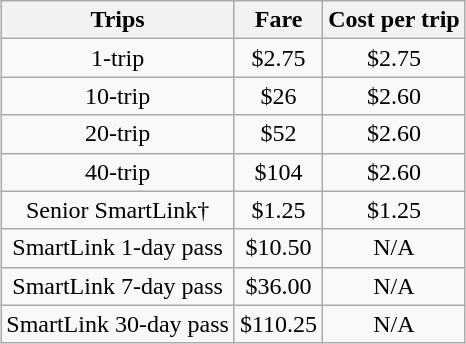<table class="wikitable" align: left; style="margin: 0 auto; text-align: center;">
<tr>
<th>Trips</th>
<th>Fare</th>
<th>Cost per trip</th>
</tr>
<tr>
<td>1-trip</td>
<td>$2.75</td>
<td>$2.75</td>
</tr>
<tr>
<td>10-trip</td>
<td>$26</td>
<td>$2.60</td>
</tr>
<tr>
<td>20-trip</td>
<td>$52</td>
<td>$2.60</td>
</tr>
<tr>
<td>40-trip</td>
<td>$104</td>
<td>$2.60</td>
</tr>
<tr>
<td>Senior SmartLink†</td>
<td>$1.25</td>
<td>$1.25</td>
</tr>
<tr>
<td>SmartLink 1-day pass</td>
<td>$10.50</td>
<td>N/A</td>
</tr>
<tr>
<td>SmartLink 7-day pass</td>
<td>$36.00</td>
<td>N/A</td>
</tr>
<tr>
<td>SmartLink 30-day pass</td>
<td>$110.25</td>
<td>N/A</td>
</tr>
</table>
